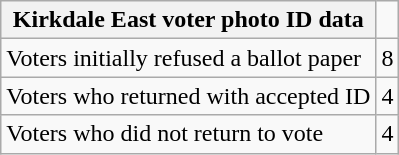<table class="wikitable">
<tr>
<th>Kirkdale East voter photo ID data</th>
</tr>
<tr>
<td style="text-align:left">Voters initially refused a ballot paper</td>
<td style="text-align:center">8</td>
</tr>
<tr>
<td style="text-align:left">Voters who returned with accepted ID</td>
<td style="text-align:center">4</td>
</tr>
<tr>
<td style="text-align:left">Voters who did not return to vote</td>
<td style="text-align:center">4</td>
</tr>
</table>
